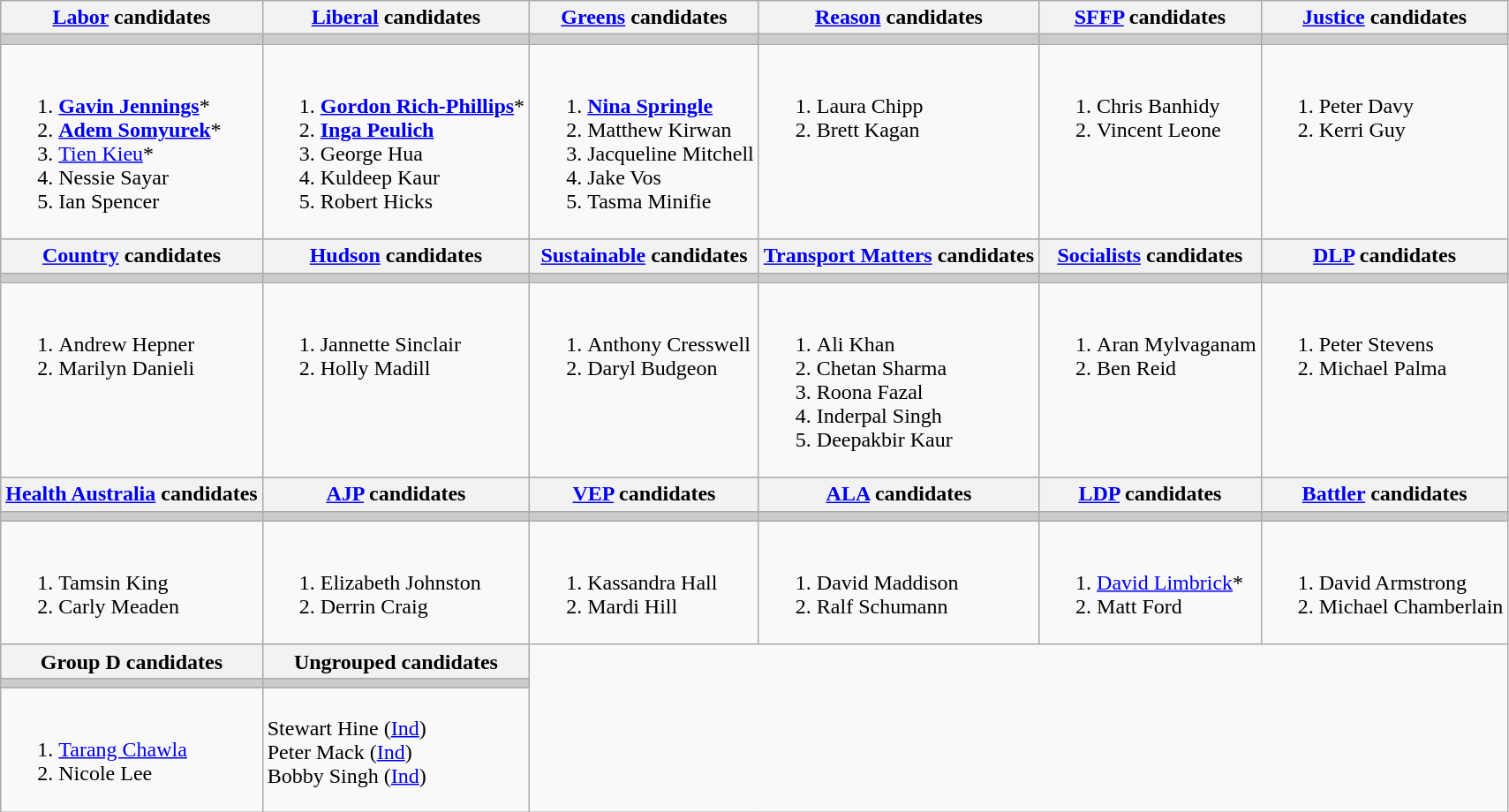<table class="wikitable">
<tr>
<th><a href='#'>Labor</a> candidates</th>
<th><a href='#'>Liberal</a> candidates</th>
<th><a href='#'>Greens</a> candidates</th>
<th><a href='#'>Reason</a> candidates</th>
<th><a href='#'>SFFP</a> candidates</th>
<th><a href='#'>Justice</a> candidates</th>
</tr>
<tr bgcolor="#cccccc">
<td></td>
<td></td>
<td></td>
<td></td>
<td></td>
<td></td>
</tr>
<tr>
<td><br><ol><li><strong><a href='#'>Gavin Jennings</a></strong>*</li><li><strong><a href='#'>Adem Somyurek</a></strong>*</li><li><a href='#'>Tien Kieu</a>*</li><li>Nessie Sayar</li><li>Ian Spencer</li></ol></td>
<td><br><ol><li><strong><a href='#'>Gordon Rich-Phillips</a></strong>*</li><li><strong><a href='#'>Inga Peulich</a></strong></li><li>George Hua</li><li>Kuldeep Kaur</li><li>Robert Hicks</li></ol></td>
<td valign=top><br><ol><li><strong><a href='#'>Nina Springle</a></strong></li><li>Matthew Kirwan</li><li>Jacqueline Mitchell</li><li>Jake Vos</li><li>Tasma Minifie</li></ol></td>
<td valign=top><br><ol><li>Laura Chipp</li><li>Brett Kagan</li></ol></td>
<td valign=top><br><ol><li>Chris Banhidy</li><li>Vincent Leone</li></ol></td>
<td valign=top><br><ol><li>Peter Davy</li><li>Kerri Guy</li></ol></td>
</tr>
<tr bgcolor="#cccccc">
<th><a href='#'>Country</a> candidates</th>
<th><a href='#'>Hudson</a> candidates</th>
<th><a href='#'>Sustainable</a> candidates</th>
<th><a href='#'>Transport Matters</a> candidates</th>
<th><a href='#'>Socialists</a> candidates</th>
<th><a href='#'>DLP</a> candidates</th>
</tr>
<tr bgcolor="#cccccc">
<td></td>
<td></td>
<td></td>
<td></td>
<td></td>
<td></td>
</tr>
<tr>
<td valign=top><br><ol><li>Andrew Hepner</li><li>Marilyn Danieli</li></ol></td>
<td valign=top><br><ol><li>Jannette Sinclair</li><li>Holly Madill</li></ol></td>
<td valign=top><br><ol><li>Anthony Cresswell</li><li>Daryl Budgeon</li></ol></td>
<td valign=top><br><ol><li>Ali Khan</li><li>Chetan Sharma</li><li>Roona Fazal</li><li>Inderpal Singh</li><li>Deepakbir Kaur</li></ol></td>
<td valign=top><br><ol><li>Aran Mylvaganam</li><li>Ben Reid</li></ol></td>
<td valign=top><br><ol><li>Peter Stevens</li><li>Michael Palma</li></ol></td>
</tr>
<tr bgcolor="#cccccc">
<th><a href='#'>Health Australia</a> candidates</th>
<th><a href='#'>AJP</a> candidates</th>
<th><a href='#'>VEP</a> candidates</th>
<th><a href='#'>ALA</a> candidates</th>
<th><a href='#'>LDP</a> candidates</th>
<th><a href='#'>Battler</a> candidates</th>
</tr>
<tr bgcolor="#cccccc">
<td></td>
<td></td>
<td></td>
<td></td>
<td></td>
<td></td>
</tr>
<tr>
<td valign=top><br><ol><li>Tamsin King</li><li>Carly Meaden</li></ol></td>
<td valign=top><br><ol><li>Elizabeth Johnston</li><li>Derrin Craig</li></ol></td>
<td valign=top><br><ol><li>Kassandra Hall</li><li>Mardi Hill</li></ol></td>
<td valign=top><br><ol><li>David Maddison</li><li>Ralf Schumann</li></ol></td>
<td><br><ol><li><a href='#'>David Limbrick</a>*</li><li>Matt Ford</li></ol></td>
<td valign=top><br><ol><li>David Armstrong</li><li>Michael Chamberlain</li></ol></td>
</tr>
<tr bgcolor="#cccccc">
<th>Group D candidates</th>
<th>Ungrouped candidates</th>
</tr>
<tr bgcolor="#cccccc">
<td></td>
<td></td>
</tr>
<tr>
<td valign=top><br><ol><li><a href='#'>Tarang Chawla</a></li><li>Nicole Lee</li></ol></td>
<td valign=top><br>Stewart Hine (<a href='#'>Ind</a>)<br>
Peter Mack (<a href='#'>Ind</a>)<br>
Bobby Singh (<a href='#'>Ind</a>)</td>
</tr>
</table>
